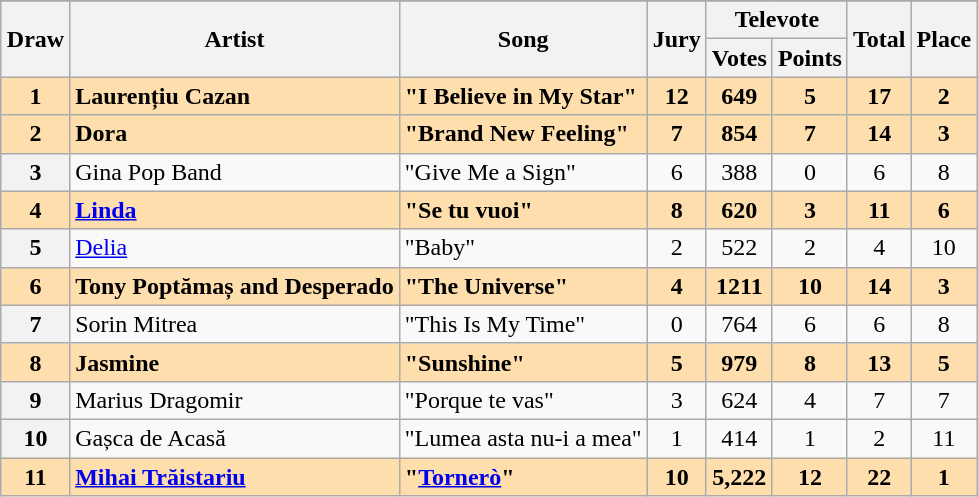<table class="wikitable sortable plainrowheaders" style="margin: 1em auto 1em auto; text-align:center;">
<tr>
</tr>
<tr>
<th rowspan="2">Draw</th>
<th rowspan="2">Artist</th>
<th rowspan="2">Song</th>
<th rowspan="2">Jury</th>
<th colspan="2">Televote</th>
<th rowspan="2">Total</th>
<th rowspan="2">Place</th>
</tr>
<tr>
<th>Votes</th>
<th>Points</th>
</tr>
<tr style="font-weight:bold; background:navajowhite;">
<td style="text-align:center">1</td>
<td style="text-align:left">Laurențiu Cazan</td>
<td style="text-align:left">"I Believe in My Star"</td>
<td>12</td>
<td>649</td>
<td>5</td>
<td>17</td>
<td>2</td>
</tr>
<tr style="font-weight:bold; background:navajowhite;">
<td style="text-align:center">2</td>
<td style="text-align:left">Dora</td>
<td style="text-align:left">"Brand New Feeling"</td>
<td>7</td>
<td>854</td>
<td>7</td>
<td>14</td>
<td>3</td>
</tr>
<tr>
<th scope="row" style="text-align:center">3</th>
<td style="text-align:left">Gina Pop Band</td>
<td style="text-align:left">"Give Me a Sign"</td>
<td>6</td>
<td>388</td>
<td>0</td>
<td>6</td>
<td>8</td>
</tr>
<tr style="font-weight:bold; background:navajowhite;">
<td style="text-align:center">4</td>
<td style="text-align:left"><a href='#'>Linda</a></td>
<td style="text-align:left">"Se tu vuoi"</td>
<td>8</td>
<td>620</td>
<td>3</td>
<td>11</td>
<td>6</td>
</tr>
<tr>
<th scope="row" style="text-align:center">5</th>
<td style="text-align:left"><a href='#'>Delia</a></td>
<td style="text-align:left">"Baby"</td>
<td>2</td>
<td>522</td>
<td>2</td>
<td>4</td>
<td>10</td>
</tr>
<tr style="font-weight:bold; background:navajowhite;">
<td style="text-align:center">6</td>
<td style="text-align:left">Tony Poptămaș and Desperado</td>
<td style="text-align:left">"The Universe"</td>
<td>4</td>
<td>1211</td>
<td>10</td>
<td>14</td>
<td>3</td>
</tr>
<tr>
<th scope="row" style="text-align:center">7</th>
<td style="text-align:left">Sorin Mitrea</td>
<td style="text-align:left">"This Is My Time"</td>
<td>0</td>
<td>764</td>
<td>6</td>
<td>6</td>
<td>8</td>
</tr>
<tr style="font-weight:bold; background:navajowhite;">
<td style="text-align:center">8</td>
<td style="text-align:left">Jasmine</td>
<td style="text-align:left">"Sunshine"</td>
<td>5</td>
<td>979</td>
<td>8</td>
<td>13</td>
<td>5</td>
</tr>
<tr>
<th scope="row" style="text-align:center">9</th>
<td style="text-align:left">Marius Dragomir</td>
<td style="text-align:left">"Porque te vas"</td>
<td>3</td>
<td>624</td>
<td>4</td>
<td>7</td>
<td>7</td>
</tr>
<tr>
<th scope="row" style="text-align:center">10</th>
<td style="text-align:left">Gașca de Acasă</td>
<td style="text-align:left">"Lumea asta nu-i a mea"</td>
<td>1</td>
<td>414</td>
<td>1</td>
<td>2</td>
<td>11</td>
</tr>
<tr style="font-weight:bold; background:navajowhite;">
<td style="text-align:center">11</td>
<td style="text-align:left"><a href='#'>Mihai Trăistariu</a></td>
<td style="text-align:left">"<a href='#'>Tornerò</a>"</td>
<td>10</td>
<td>5,222</td>
<td>12</td>
<td>22</td>
<td>1</td>
</tr>
</table>
